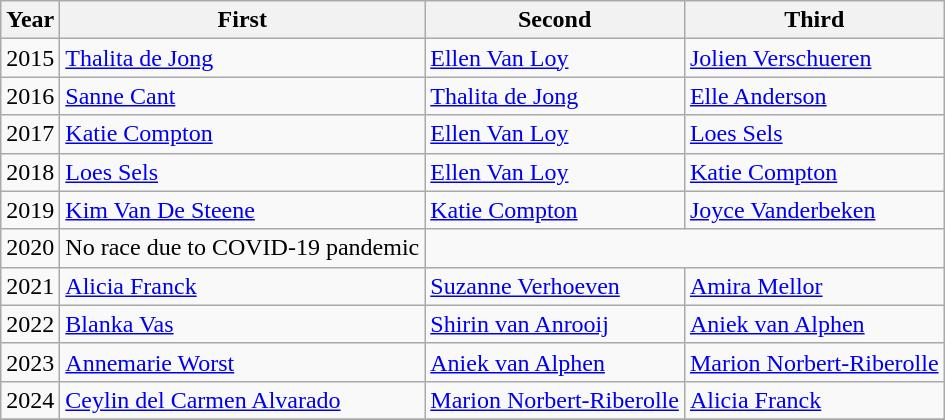<table class="wikitable">
<tr>
<th>Year</th>
<th>First</th>
<th>Second</th>
<th>Third</th>
</tr>
<tr>
<td>2015</td>
<td> <a href='#'>Thalita de Jong</a></td>
<td> <a href='#'>Ellen Van Loy</a></td>
<td> <a href='#'>Jolien Verschueren</a></td>
</tr>
<tr>
<td>2016</td>
<td> <a href='#'>Sanne Cant</a></td>
<td> <a href='#'>Thalita de Jong</a></td>
<td> <a href='#'>Elle Anderson</a></td>
</tr>
<tr>
<td>2017</td>
<td> <a href='#'>Katie Compton</a></td>
<td> <a href='#'>Ellen Van Loy</a></td>
<td> <a href='#'>Loes Sels</a></td>
</tr>
<tr>
<td>2018</td>
<td> <a href='#'>Loes Sels</a></td>
<td> <a href='#'>Ellen Van Loy</a></td>
<td> <a href='#'>Katie Compton</a></td>
</tr>
<tr>
<td>2019</td>
<td> <a href='#'>Kim Van De Steene</a></td>
<td> <a href='#'>Katie Compton</a></td>
<td> <a href='#'>Joyce Vanderbeken</a></td>
</tr>
<tr>
<td>2020</td>
<td>No race due to COVID-19 pandemic</td>
</tr>
<tr>
<td>2021</td>
<td> <a href='#'>Alicia Franck</a></td>
<td> <a href='#'>Suzanne Verhoeven </a></td>
<td> <a href='#'>Amira Mellor</a></td>
</tr>
<tr>
<td>2022</td>
<td> <a href='#'>Blanka Vas</a></td>
<td> <a href='#'>Shirin van Anrooij</a></td>
<td> <a href='#'>Aniek van Alphen</a></td>
</tr>
<tr>
<td>2023</td>
<td> <a href='#'>Annemarie Worst</a></td>
<td> <a href='#'>Aniek van Alphen</a></td>
<td> <a href='#'>Marion Norbert-Riberolle</a></td>
</tr>
<tr>
<td>2024</td>
<td> <a href='#'>Ceylin del Carmen Alvarado</a></td>
<td> <a href='#'>Marion Norbert-Riberolle</a></td>
<td> <a href='#'>Alicia Franck</a></td>
</tr>
<tr>
</tr>
</table>
